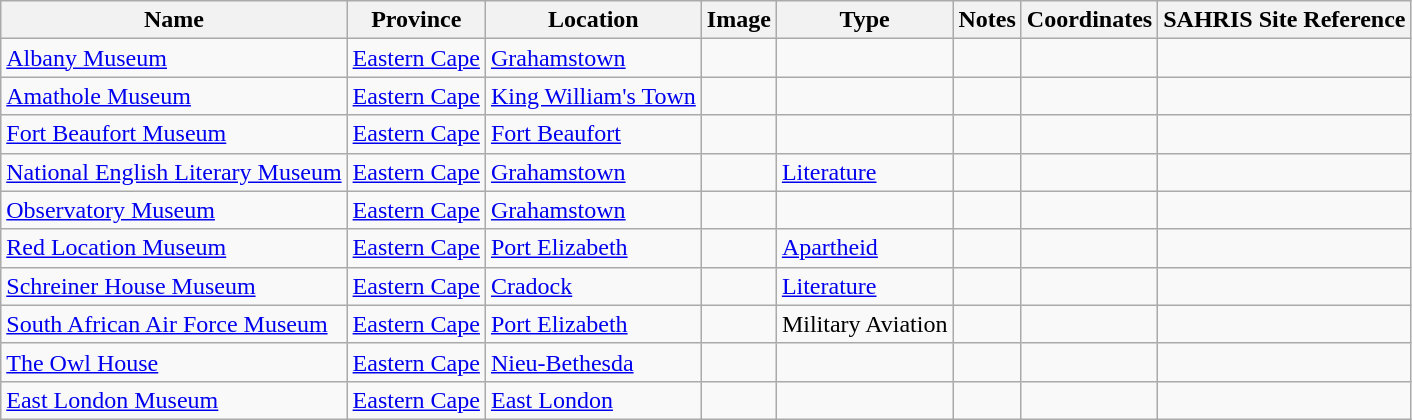<table class="wikitable sortable">
<tr>
<th>Name</th>
<th>Province</th>
<th>Location</th>
<th>Image</th>
<th>Type</th>
<th>Notes</th>
<th>Coordinates</th>
<th>SAHRIS Site Reference</th>
</tr>
<tr>
<td><a href='#'>Albany Museum</a></td>
<td><a href='#'>Eastern Cape</a></td>
<td><a href='#'>Grahamstown</a></td>
<td></td>
<td></td>
<td></td>
<td></td>
<td></td>
</tr>
<tr>
<td><a href='#'>Amathole Museum</a></td>
<td><a href='#'>Eastern Cape</a></td>
<td><a href='#'>King William's Town</a></td>
<td></td>
<td></td>
<td></td>
<td></td>
<td></td>
</tr>
<tr>
<td><a href='#'>Fort Beaufort Museum</a></td>
<td><a href='#'>Eastern Cape</a></td>
<td><a href='#'>Fort Beaufort</a></td>
<td></td>
<td></td>
<td></td>
<td></td>
<td></td>
</tr>
<tr>
<td><a href='#'>National English Literary Museum</a></td>
<td><a href='#'>Eastern Cape</a></td>
<td><a href='#'>Grahamstown</a></td>
<td></td>
<td><a href='#'>Literature</a></td>
<td></td>
<td></td>
<td></td>
</tr>
<tr>
<td><a href='#'>Observatory Museum</a></td>
<td><a href='#'>Eastern Cape</a></td>
<td><a href='#'>Grahamstown</a></td>
<td></td>
<td></td>
<td></td>
<td></td>
<td></td>
</tr>
<tr>
<td><a href='#'>Red Location Museum</a></td>
<td><a href='#'>Eastern Cape</a></td>
<td><a href='#'>Port Elizabeth</a></td>
<td></td>
<td><a href='#'>Apartheid</a></td>
<td></td>
<td></td>
<td></td>
</tr>
<tr>
<td><a href='#'>Schreiner House Museum</a></td>
<td><a href='#'>Eastern Cape</a></td>
<td><a href='#'>Cradock</a></td>
<td></td>
<td><a href='#'>Literature</a></td>
<td></td>
<td></td>
<td></td>
</tr>
<tr>
<td><a href='#'>South African Air Force Museum</a></td>
<td><a href='#'>Eastern Cape</a></td>
<td><a href='#'>Port Elizabeth</a></td>
<td></td>
<td>Military Aviation</td>
<td></td>
<td></td>
<td></td>
</tr>
<tr>
<td><a href='#'>The Owl House</a></td>
<td><a href='#'>Eastern Cape</a></td>
<td><a href='#'>Nieu-Bethesda</a></td>
<td></td>
<td></td>
<td></td>
<td></td>
<td></td>
</tr>
<tr>
<td><a href='#'>East London Museum</a></td>
<td><a href='#'>Eastern Cape</a></td>
<td><a href='#'>East London</a></td>
<td></td>
<td></td>
<td></td>
<td></td>
<td></td>
</tr>
</table>
